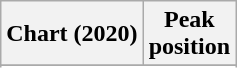<table class="wikitable sortable plainrowheaders" style="text-align:center">
<tr>
<th scope="col">Chart (2020)</th>
<th scope="col">Peak<br>position</th>
</tr>
<tr>
</tr>
<tr>
</tr>
<tr>
</tr>
<tr>
</tr>
<tr>
</tr>
<tr>
</tr>
<tr>
</tr>
<tr>
</tr>
<tr>
</tr>
<tr>
</tr>
<tr>
</tr>
<tr>
</tr>
<tr>
</tr>
<tr>
</tr>
<tr>
</tr>
<tr>
</tr>
<tr>
</tr>
<tr>
</tr>
</table>
